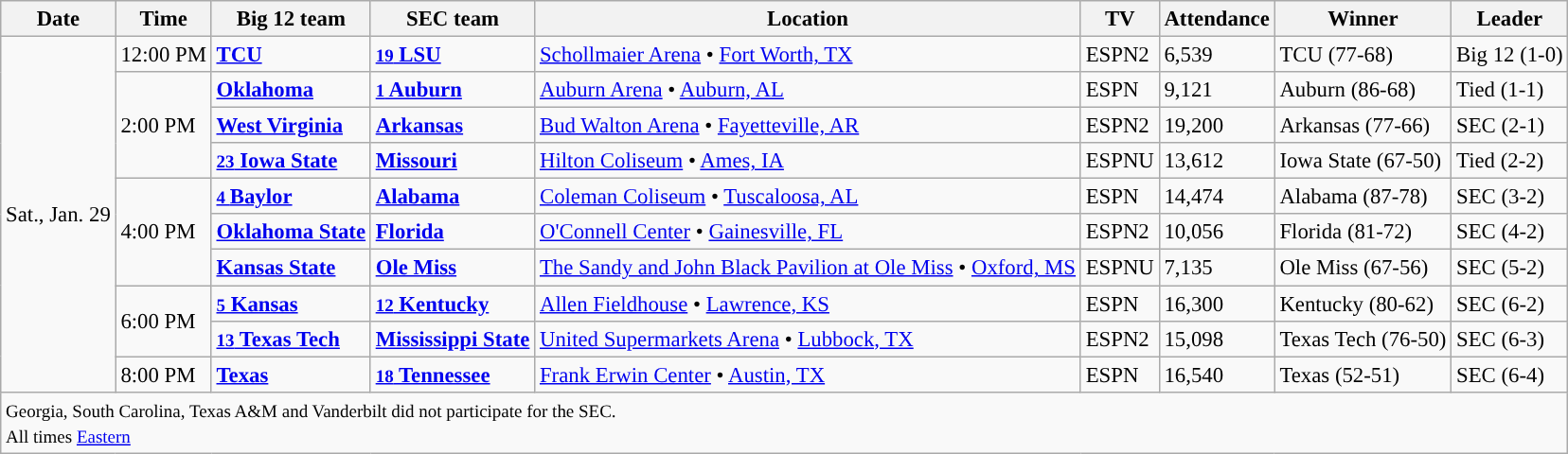<table class="wikitable" style="font-size: 95%">
<tr style="text-align:center;">
<th>Date</th>
<th>Time</th>
<th>Big 12 team</th>
<th>SEC team</th>
<th>Location</th>
<th>TV</th>
<th>Attendance</th>
<th>Winner</th>
<th>Leader</th>
</tr>
<tr>
<td rowspan=10>Sat., Jan. 29</td>
<td>12:00 PM</td>
<td><strong><a href='#'><span>TCU</span></a></strong></td>
<td><strong><a href='#'><span><small>19</small> LSU</span></a></strong></td>
<td><a href='#'>Schollmaier Arena</a> • <a href='#'>Fort Worth, TX</a></td>
<td>ESPN2</td>
<td>6,539</td>
<td>TCU (77-68)</td>
<td>Big 12 (1-0)</td>
</tr>
<tr>
<td rowspan="3">2:00 PM</td>
<td><strong><a href='#'><span>Oklahoma</span></a></strong></td>
<td><strong><a href='#'><span><small>1</small> Auburn</span></a></strong></td>
<td><a href='#'>Auburn Arena</a> • <a href='#'>Auburn, AL</a></td>
<td>ESPN</td>
<td>9,121</td>
<td>Auburn (86-68)</td>
<td>Tied (1-1)</td>
</tr>
<tr>
<td><strong><a href='#'><span>West Virginia</span></a></strong></td>
<td><strong><a href='#'><span>Arkansas</span></a></strong></td>
<td><a href='#'>Bud Walton Arena</a> • <a href='#'>Fayetteville, AR</a></td>
<td>ESPN2</td>
<td>19,200</td>
<td>Arkansas (77-66)</td>
<td>SEC (2-1)</td>
</tr>
<tr>
<td><strong><a href='#'><span> <small>23</small> Iowa State</span></a></strong></td>
<td><strong><a href='#'><span>Missouri</span></a></strong></td>
<td><a href='#'>Hilton Coliseum</a> • <a href='#'>Ames, IA</a></td>
<td>ESPNU</td>
<td>13,612</td>
<td>Iowa State (67-50)</td>
<td>Tied (2-2)</td>
</tr>
<tr>
<td rowspan="3">4:00 PM</td>
<td><strong><a href='#'><span><small>4 </small>Baylor</span></a></strong></td>
<td><strong><a href='#'><span>Alabama</span></a></strong></td>
<td><a href='#'>Coleman Coliseum</a> • <a href='#'>Tuscaloosa, AL</a></td>
<td>ESPN</td>
<td>14,474</td>
<td>Alabama (87-78)</td>
<td>SEC (3-2)</td>
</tr>
<tr>
<td><strong><a href='#'><span>Oklahoma State</span></a></strong></td>
<td><strong><a href='#'><span>Florida</span></a></strong></td>
<td><a href='#'>O'Connell Center</a> • <a href='#'>Gainesville, FL</a></td>
<td>ESPN2</td>
<td>10,056</td>
<td>Florida (81-72)</td>
<td>SEC (4-2)</td>
</tr>
<tr>
<td><strong><a href='#'><span>Kansas State</span></a></strong></td>
<td><strong><a href='#'><span>Ole Miss</span></a></strong></td>
<td><a href='#'>The Sandy and John Black Pavilion at Ole Miss</a> • <a href='#'>Oxford, MS</a></td>
<td>ESPNU</td>
<td>7,135</td>
<td>Ole Miss (67-56)</td>
<td>SEC (5-2)</td>
</tr>
<tr>
<td rowspan="2">6:00 PM</td>
<td><strong><a href='#'><span><small>5</small> Kansas</span></a></strong></td>
<td><strong><a href='#'><span><small>12</small> Kentucky</span></a></strong></td>
<td><a href='#'>Allen Fieldhouse</a> • <a href='#'>Lawrence, KS</a></td>
<td>ESPN</td>
<td>16,300</td>
<td>Kentucky (80-62)</td>
<td>SEC (6-2)</td>
</tr>
<tr>
<td><strong><a href='#'><span><small>13</small> Texas Tech</span></a></strong></td>
<td><strong><a href='#'><span>Mississippi State</span></a></strong></td>
<td><a href='#'>United Supermarkets Arena</a> • <a href='#'>Lubbock, TX</a></td>
<td>ESPN2</td>
<td>15,098</td>
<td>Texas Tech (76-50)</td>
<td>SEC (6-3)</td>
</tr>
<tr>
<td>8:00 PM</td>
<td><strong><a href='#'><span>Texas</span></a></strong></td>
<td><strong><a href='#'><span><small>18</small> Tennessee</span></a></strong></td>
<td><a href='#'>Frank Erwin Center</a> • <a href='#'>Austin, TX</a></td>
<td>ESPN</td>
<td>16,540</td>
<td>Texas (52-51)</td>
<td>SEC (6-4)</td>
</tr>
<tr>
<td colspan="10"><small>Georgia, South Carolina, Texas A&M and Vanderbilt did not participate for the SEC.<br>All times <a href='#'>Eastern</a></small></td>
</tr>
</table>
